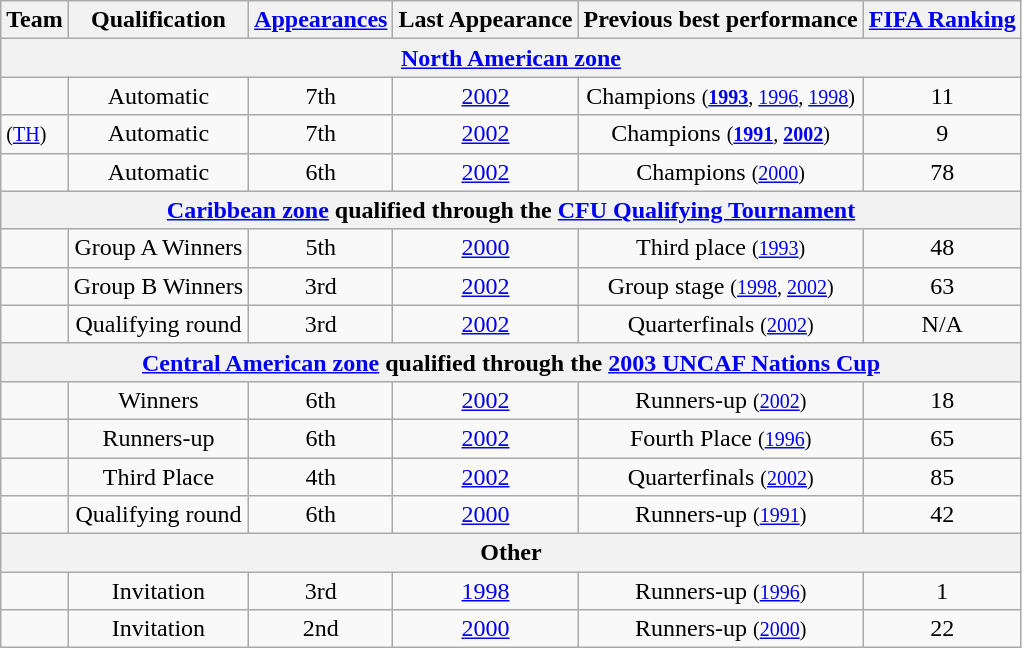<table class="wikitable">
<tr>
<th>Team</th>
<th>Qualification</th>
<th><a href='#'>Appearances</a></th>
<th>Last Appearance</th>
<th>Previous best performance</th>
<th><a href='#'>FIFA Ranking</a></th>
</tr>
<tr>
<th colspan=6><a href='#'>North American zone</a></th>
</tr>
<tr>
<td align=left></td>
<td align=center>Automatic</td>
<td align=center>7th</td>
<td align=center><a href='#'>2002</a></td>
<td align=center>Champions <small>(<strong><a href='#'>1993</a></strong>, <a href='#'>1996</a>, <a href='#'>1998</a>)</small></td>
<td align=center>11</td>
</tr>
<tr>
<td align=left> <small>(<a href='#'>TH</a>)</small></td>
<td align=center>Automatic</td>
<td align=center>7th</td>
<td align=center><a href='#'>2002</a></td>
<td align=center>Champions <small>(<strong><a href='#'>1991</a></strong>, <strong><a href='#'>2002</a></strong>)</small></td>
<td align=center>9</td>
</tr>
<tr>
<td align=left></td>
<td align=center>Automatic</td>
<td align=center>6th</td>
<td align=center><a href='#'>2002</a></td>
<td align=center>Champions <small>(<a href='#'>2000</a>)</small></td>
<td align=center>78</td>
</tr>
<tr>
<th colspan=6><a href='#'>Caribbean zone</a> qualified through the <a href='#'>CFU Qualifying Tournament</a></th>
</tr>
<tr>
<td align=left></td>
<td align=center>Group A Winners</td>
<td align=center>5th</td>
<td align=center><a href='#'>2000</a></td>
<td align=center>Third place <small>(<a href='#'>1993</a>)</small></td>
<td align=center>48</td>
</tr>
<tr>
<td align=left></td>
<td align=center>Group B Winners</td>
<td align=center>3rd</td>
<td align=center><a href='#'>2002</a></td>
<td align=center>Group stage <small>(<a href='#'>1998</a>, <a href='#'>2002</a>)</small></td>
<td align=center>63</td>
</tr>
<tr>
<td align=left></td>
<td align=center>Qualifying round</td>
<td align=center>3rd</td>
<td align=center><a href='#'>2002</a></td>
<td align=center>Quarterfinals <small>(<a href='#'>2002</a>)</small></td>
<td align=center>N/A</td>
</tr>
<tr>
<th colspan=6><a href='#'>Central American zone</a> qualified through the <a href='#'>2003 UNCAF Nations Cup</a></th>
</tr>
<tr>
<td align=left></td>
<td align=center>Winners</td>
<td align=center>6th</td>
<td align=center><a href='#'>2002</a></td>
<td align=center>Runners-up <small>(<a href='#'>2002</a>)</small></td>
<td align=center>18</td>
</tr>
<tr>
<td align=left></td>
<td align=center>Runners-up</td>
<td align=center>6th</td>
<td align=center><a href='#'>2002</a></td>
<td align=center>Fourth Place <small>(<a href='#'>1996</a>)</small></td>
<td align=center>65</td>
</tr>
<tr>
<td align=left></td>
<td align=center>Third Place</td>
<td align=center>4th</td>
<td align=center><a href='#'>2002</a></td>
<td align=center>Quarterfinals <small>(<a href='#'>2002</a>)</small></td>
<td align=center>85</td>
</tr>
<tr>
<td align=left></td>
<td align=center>Qualifying round</td>
<td align=center>6th</td>
<td align=center><a href='#'>2000</a></td>
<td align=center>Runners-up <small>(<a href='#'>1991</a>)</small></td>
<td align=center>42</td>
</tr>
<tr>
<th colspan=6>Other</th>
</tr>
<tr>
<td align=left></td>
<td align=center>Invitation</td>
<td align=center>3rd</td>
<td align=center><a href='#'>1998</a></td>
<td align=center>Runners-up <small>(<a href='#'>1996</a>)</small></td>
<td align=center>1</td>
</tr>
<tr>
<td align=left></td>
<td align=center>Invitation</td>
<td align=center>2nd</td>
<td align=center><a href='#'>2000</a></td>
<td align=center>Runners-up <small>(<a href='#'>2000</a>)</small></td>
<td align=center>22</td>
</tr>
</table>
